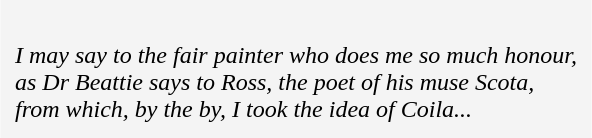<table cellpadding=10 border="0" align=center>
<tr>
<td bgcolor=#f4f4f4><br><em>I may say to the fair painter who does me so much honour,</em><br>
<em>as Dr Beattie says to Ross, the poet of his muse Scota,</em><br>
<em>from which, by the by, I took the idea of Coila...</em></td>
</tr>
</table>
